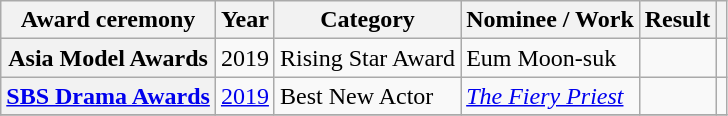<table class="wikitable plainrowheaders sortable">
<tr>
<th scope="col">Award ceremony</th>
<th scope="col">Year</th>
<th scope="col">Category</th>
<th scope="col">Nominee / Work</th>
<th scope="col">Result</th>
<th scope="col" class="unsortable"></th>
</tr>
<tr>
<th scope="row">Asia Model Awards</th>
<td>2019</td>
<td>Rising Star Award</td>
<td>Eum Moon-suk</td>
<td></td>
<td></td>
</tr>
<tr>
<th scope="row"><a href='#'>SBS Drama Awards</a></th>
<td><a href='#'>2019</a></td>
<td>Best New Actor</td>
<td><em><a href='#'>The Fiery Priest</a></em></td>
<td></td>
<td></td>
</tr>
<tr>
</tr>
</table>
